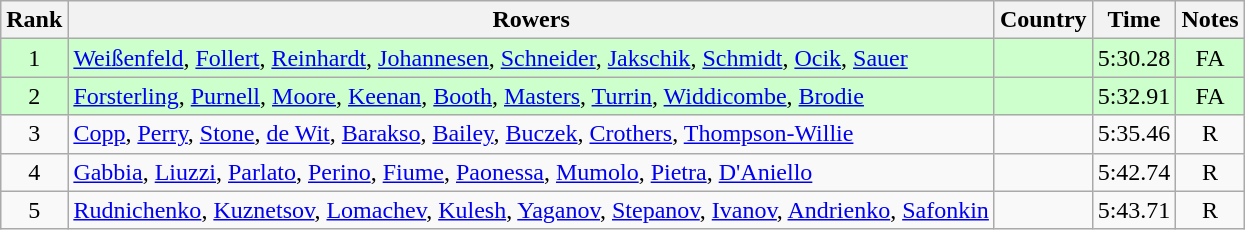<table class="wikitable" style="text-align:center">
<tr>
<th>Rank</th>
<th>Rowers</th>
<th>Country</th>
<th>Time</th>
<th>Notes</th>
</tr>
<tr bgcolor=ccffcc>
<td>1</td>
<td align="left"><a href='#'>Weißenfeld</a>, <a href='#'>Follert</a>, <a href='#'>Reinhardt</a>, <a href='#'>Johannesen</a>, <a href='#'>Schneider</a>, <a href='#'>Jakschik</a>, <a href='#'>Schmidt</a>, <a href='#'>Ocik</a>, <a href='#'>Sauer</a></td>
<td align="left"></td>
<td>5:30.28</td>
<td>FA</td>
</tr>
<tr bgcolor=ccffcc>
<td>2</td>
<td align="left"><a href='#'>Forsterling</a>, <a href='#'>Purnell</a>, <a href='#'>Moore</a>, <a href='#'>Keenan</a>, <a href='#'>Booth</a>, <a href='#'>Masters</a>, <a href='#'>Turrin</a>, <a href='#'>Widdicombe</a>, <a href='#'>Brodie</a></td>
<td align="left"></td>
<td>5:32.91</td>
<td>FA</td>
</tr>
<tr>
<td>3</td>
<td align="left"><a href='#'>Copp</a>, <a href='#'>Perry</a>, <a href='#'>Stone</a>, <a href='#'>de Wit</a>, <a href='#'>Barakso</a>, <a href='#'>Bailey</a>, <a href='#'>Buczek</a>, <a href='#'>Crothers</a>, <a href='#'>Thompson-Willie</a></td>
<td align="left"></td>
<td>5:35.46</td>
<td>R</td>
</tr>
<tr>
<td>4</td>
<td align="left"><a href='#'>Gabbia</a>, <a href='#'>Liuzzi</a>, <a href='#'>Parlato</a>, <a href='#'>Perino</a>, <a href='#'>Fiume</a>, <a href='#'>Paonessa</a>, <a href='#'>Mumolo</a>, <a href='#'>Pietra</a>, <a href='#'>D'Aniello</a></td>
<td align="left"></td>
<td>5:42.74</td>
<td>R</td>
</tr>
<tr>
<td>5</td>
<td align="left"><a href='#'>Rudnichenko</a>, <a href='#'>Kuznetsov</a>, <a href='#'>Lomachev</a>, <a href='#'>Kulesh</a>, <a href='#'>Yaganov</a>, <a href='#'>Stepanov</a>, <a href='#'>Ivanov</a>, <a href='#'>Andrienko</a>, <a href='#'>Safonkin</a></td>
<td align="left"></td>
<td>5:43.71</td>
<td>R</td>
</tr>
</table>
